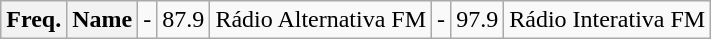<table class = "wikitable sortable">
<tr>
<th>Freq.</th>
<th>Name</th>
<td>-</td>
<td>87.9</td>
<td>Rádio Alternativa FM</td>
<td>-</td>
<td>97.9</td>
<td>Rádio Interativa FM</td>
</tr>
</table>
